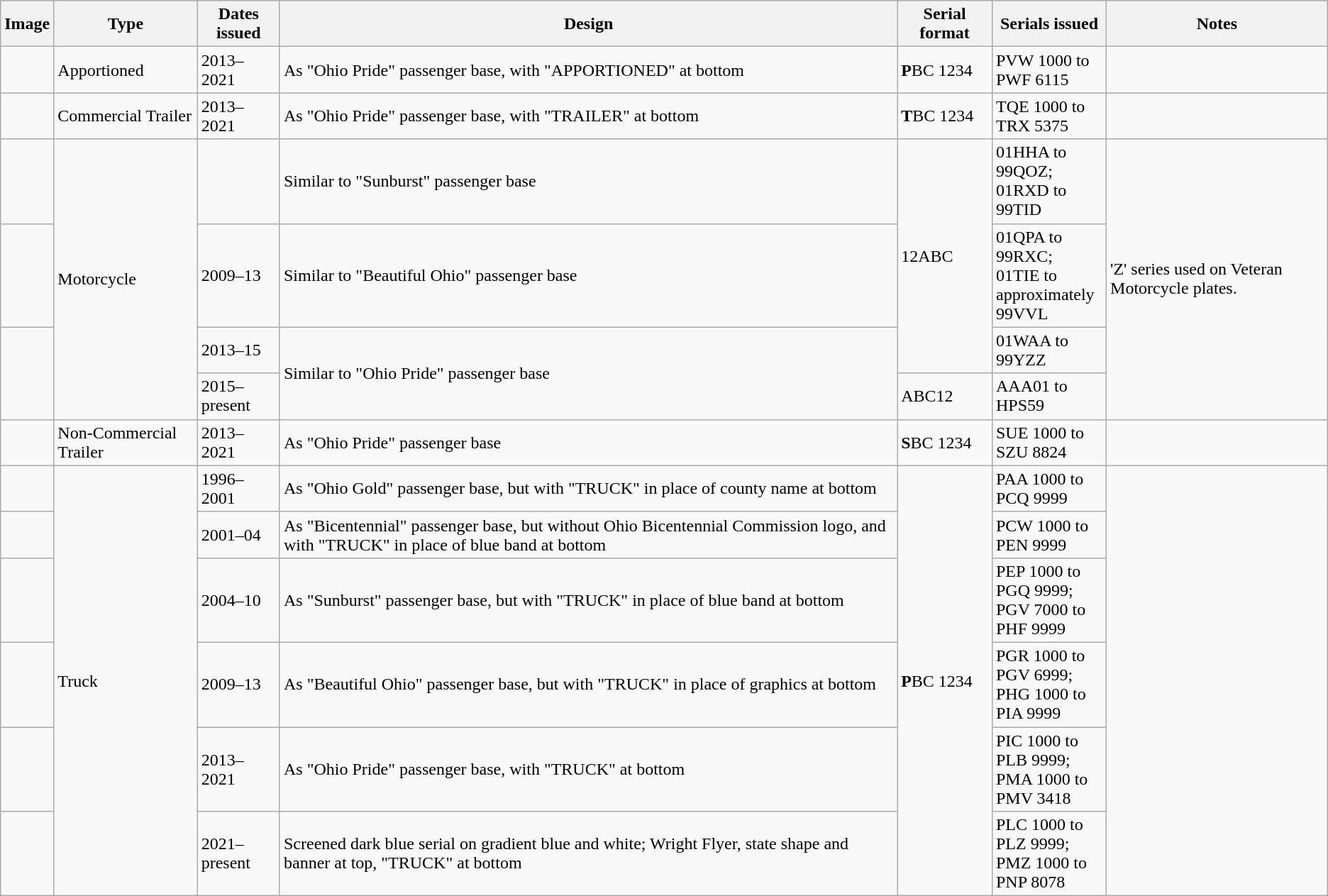<table class="wikitable">
<tr>
<th>Image</th>
<th>Type</th>
<th>Dates issued</th>
<th>Design</th>
<th>Serial format</th>
<th style="width:100px;">Serials issued</th>
<th>Notes</th>
</tr>
<tr>
<td></td>
<td>Apportioned</td>
<td>2013–2021</td>
<td>As "Ohio Pride" passenger base, with "APPORTIONED" at bottom</td>
<td><strong>P</strong>BC 1234</td>
<td>PVW 1000 to PWF 6115 </td>
<td></td>
</tr>
<tr>
<td></td>
<td>Commercial Trailer</td>
<td>2013–2021</td>
<td>As "Ohio Pride" passenger base, with "TRAILER" at bottom</td>
<td><strong>T</strong>BC 1234</td>
<td>TQE 1000 to TRX 5375 </td>
<td></td>
</tr>
<tr>
<td></td>
<td rowspan="4">Motorcycle</td>
<td></td>
<td>Similar to "Sunburst" passenger base</td>
<td rowspan="3">12ABC</td>
<td>01HHA to 99QOZ;<br>01RXD to 99TID</td>
<td rowspan="4">'Z' series used on Veteran Motorcycle plates.</td>
</tr>
<tr>
<td></td>
<td>2009–13</td>
<td>Similar to "Beautiful Ohio" passenger base</td>
<td>01QPA to 99RXC;<br>01TIE to approximately 99VVL</td>
</tr>
<tr>
<td rowspan="2"></td>
<td>2013–15</td>
<td rowspan="2">Similar to "Ohio Pride" passenger base</td>
<td>01WAA to 99YZZ</td>
</tr>
<tr>
<td>2015–present</td>
<td>ABC12</td>
<td>AAA01 to HPS59 </td>
</tr>
<tr>
<td></td>
<td>Non-Commercial Trailer</td>
<td>2013–2021</td>
<td>As "Ohio Pride" passenger base</td>
<td><strong>S</strong>BC 1234</td>
<td>SUE 1000 to SZU 8824 </td>
<td></td>
</tr>
<tr>
<td></td>
<td rowspan="6">Truck</td>
<td>1996–2001</td>
<td>As "Ohio Gold" passenger base, but with "TRUCK" in place of county name at bottom</td>
<td rowspan="6"><strong>P</strong>BC 1234</td>
<td>PAA 1000 to PCQ 9999</td>
<td rowspan="6"></td>
</tr>
<tr>
<td></td>
<td>2001–04</td>
<td>As "Bicentennial" passenger base, but without Ohio Bicentennial Commission logo, and with "TRUCK" in place of blue band at bottom</td>
<td>PCW 1000 to PEN 9999</td>
</tr>
<tr>
<td></td>
<td>2004–10</td>
<td>As "Sunburst" passenger base, but with "TRUCK" in place of blue band at bottom</td>
<td>PEP 1000 to PGQ 9999; PGV 7000 to PHF 9999</td>
</tr>
<tr>
<td></td>
<td>2009–13</td>
<td>As "Beautiful Ohio" passenger base, but with "TRUCK" in place of graphics at bottom</td>
<td>PGR 1000 to PGV 6999; PHG 1000 to PIA 9999</td>
</tr>
<tr>
<td></td>
<td>2013–2021</td>
<td>As "Ohio Pride" passenger base, with "TRUCK" at bottom</td>
<td>PIC 1000 to PLB 9999;<br>PMA 1000 to PMV 3418 </td>
</tr>
<tr>
<td></td>
<td>2021–present</td>
<td>Screened dark blue serial on gradient blue and white; Wright Flyer, state shape and banner at top, "TRUCK" at bottom</td>
<td>PLC 1000 to PLZ 9999;<br>PMZ 1000 to PNP 8078 </td>
</tr>
</table>
